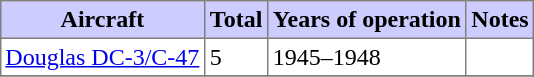<table class="toccolours" border="1" cellpadding="3" style="margin: 1em auto; border-collapse: collapse;">
<tr bgcolor=#ccccff>
<th>Aircraft</th>
<th>Total</th>
<th>Years of operation</th>
<th>Notes</th>
</tr>
<tr>
<td><a href='#'>Douglas DC-3/C-47</a></td>
<td>5</td>
<td>1945–1948</td>
<td></td>
</tr>
<tr>
</tr>
</table>
